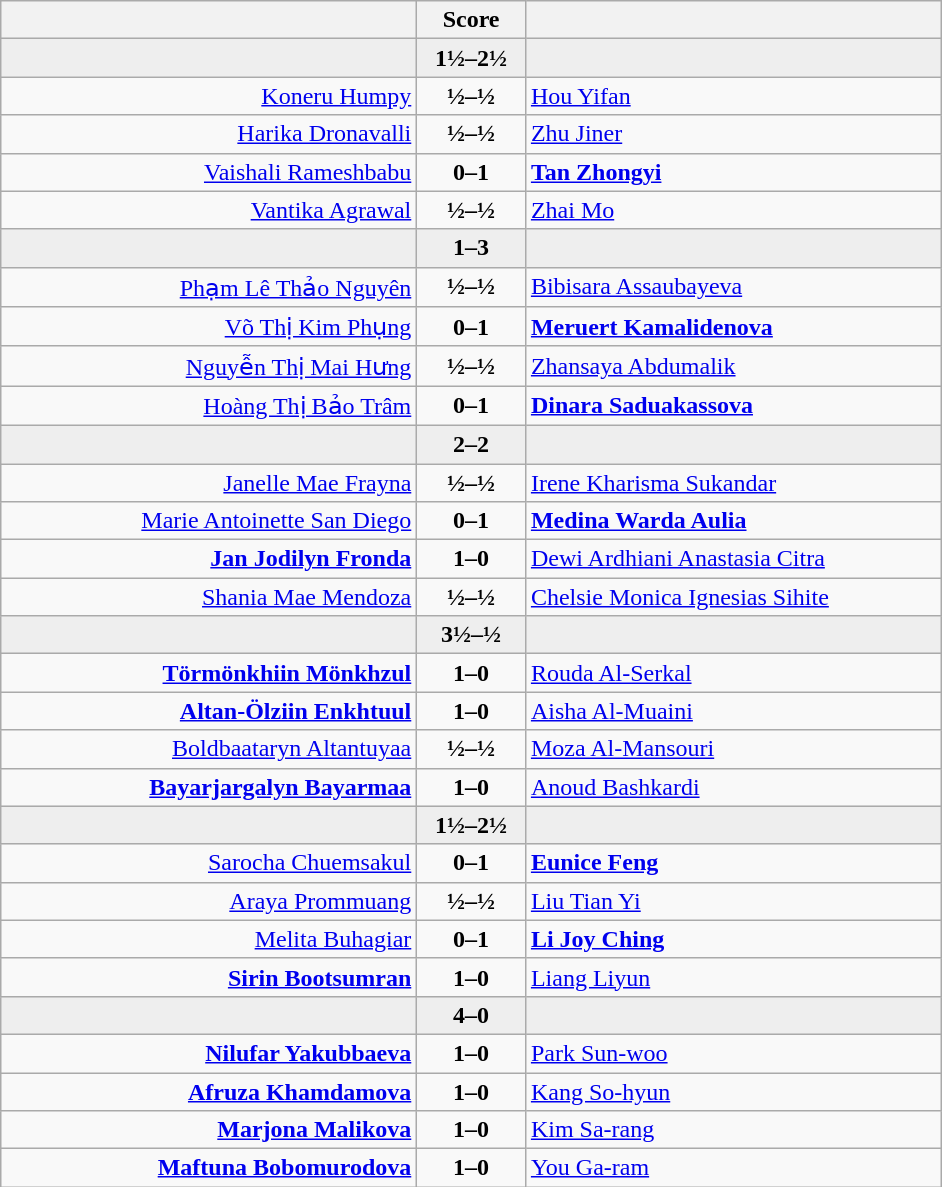<table class="wikitable" style="text-align: center;">
<tr>
<th align="right" width="270"></th>
<th width="65">Score</th>
<th align="left" width="270"></th>
</tr>
<tr style="background:#eeeeee;">
<td align=right></td>
<td align=center><strong>1½–2½</strong></td>
<td align=left><strong></strong></td>
</tr>
<tr>
<td align=right><a href='#'>Koneru Humpy</a></td>
<td align=center><strong>½–½</strong></td>
<td align=left><a href='#'>Hou Yifan</a></td>
</tr>
<tr>
<td align=right><a href='#'>Harika Dronavalli</a></td>
<td align=center><strong>½–½</strong></td>
<td align=left><a href='#'>Zhu Jiner</a></td>
</tr>
<tr>
<td align=right><a href='#'>Vaishali Rameshbabu</a></td>
<td align=center><strong>0–1</strong></td>
<td align=left><strong><a href='#'>Tan Zhongyi</a></strong></td>
</tr>
<tr>
<td align=right><a href='#'>Vantika Agrawal</a></td>
<td align=center><strong>½–½</strong></td>
<td align=left><a href='#'>Zhai Mo</a></td>
</tr>
<tr style="background:#eeeeee;">
<td align=right></td>
<td align=center><strong>1–3</strong></td>
<td align=left><strong></strong></td>
</tr>
<tr>
<td align=right><a href='#'>Phạm Lê Thảo Nguyên</a></td>
<td align=center><strong>½–½</strong></td>
<td align=left><a href='#'>Bibisara Assaubayeva</a></td>
</tr>
<tr>
<td align=right><a href='#'>Võ Thị Kim Phụng</a></td>
<td align=center><strong>0–1</strong></td>
<td align=left><strong><a href='#'>Meruert Kamalidenova</a></strong></td>
</tr>
<tr>
<td align=right><a href='#'>Nguyễn Thị Mai Hưng</a></td>
<td align=center><strong>½–½</strong></td>
<td align=left><a href='#'>Zhansaya Abdumalik</a></td>
</tr>
<tr>
<td align=right><a href='#'>Hoàng Thị Bảo Trâm</a></td>
<td align=center><strong>0–1</strong></td>
<td align=left><strong><a href='#'>Dinara Saduakassova</a></strong></td>
</tr>
<tr style="background:#eeeeee;">
<td align=right></td>
<td align=center><strong>2–2</strong></td>
<td align=left></td>
</tr>
<tr>
<td align=right><a href='#'>Janelle Mae Frayna</a></td>
<td align=center><strong>½–½</strong></td>
<td align=left><a href='#'>Irene Kharisma Sukandar</a></td>
</tr>
<tr>
<td align=right><a href='#'>Marie Antoinette San Diego</a></td>
<td align=center><strong>0–1</strong></td>
<td align=left><strong><a href='#'>Medina Warda Aulia</a></strong></td>
</tr>
<tr>
<td align=right><strong><a href='#'>Jan Jodilyn Fronda</a></strong></td>
<td align=center><strong>1–0</strong></td>
<td align=left><a href='#'>Dewi Ardhiani Anastasia Citra</a></td>
</tr>
<tr>
<td align=right><a href='#'>Shania Mae Mendoza</a></td>
<td align=center><strong>½–½</strong></td>
<td align=left><a href='#'>Chelsie Monica Ignesias Sihite</a></td>
</tr>
<tr style="background:#eeeeee;">
<td align=right><strong></strong></td>
<td align=center><strong>3½–½</strong></td>
<td align=left></td>
</tr>
<tr>
<td align=right><strong><a href='#'>Törmönkhiin Mönkhzul</a></strong></td>
<td align=center><strong>1–0</strong></td>
<td align=left><a href='#'>Rouda Al-Serkal</a></td>
</tr>
<tr>
<td align=right><strong><a href='#'>Altan-Ölziin Enkhtuul</a></strong></td>
<td align=center><strong>1–0</strong></td>
<td align=left><a href='#'>Aisha Al-Muaini</a></td>
</tr>
<tr>
<td align=right><a href='#'>Boldbaataryn Altantuyaa</a></td>
<td align=center><strong>½–½</strong></td>
<td align=left><a href='#'>Moza Al-Mansouri</a></td>
</tr>
<tr>
<td align=right><strong><a href='#'>Bayarjargalyn Bayarmaa</a></strong></td>
<td align=center><strong>1–0</strong></td>
<td align=left><a href='#'>Anoud Bashkardi</a></td>
</tr>
<tr style="background:#eeeeee;">
<td align=right></td>
<td align=center><strong>1½–2½</strong></td>
<td align=left><strong></strong></td>
</tr>
<tr>
<td align=right><a href='#'>Sarocha Chuemsakul</a></td>
<td align=center><strong>0–1</strong></td>
<td align=left><strong><a href='#'>Eunice Feng</a></strong></td>
</tr>
<tr>
<td align=right><a href='#'>Araya Prommuang</a></td>
<td align=center><strong>½–½</strong></td>
<td align=left><a href='#'>Liu Tian Yi</a></td>
</tr>
<tr>
<td align=right><a href='#'>Melita Buhagiar</a></td>
<td align=center><strong>0–1</strong></td>
<td align=left><strong><a href='#'>Li Joy Ching</a></strong></td>
</tr>
<tr>
<td align=right><strong><a href='#'>Sirin Bootsumran</a></strong></td>
<td align=center><strong>1–0</strong></td>
<td align=left><a href='#'>Liang Liyun</a></td>
</tr>
<tr style="background:#eeeeee;">
<td align=right></td>
<td align=center><strong>4–0</strong></td>
<td align=left><strong></strong></td>
</tr>
<tr>
<td align=right><strong><a href='#'>Nilufar Yakubbaeva</a></strong></td>
<td align=center><strong>1–0</strong></td>
<td align=left><a href='#'>Park Sun-woo</a></td>
</tr>
<tr>
<td align=right><strong><a href='#'>Afruza Khamdamova</a></strong></td>
<td align=center><strong>1–0</strong></td>
<td align=left><a href='#'>Kang So-hyun</a></td>
</tr>
<tr>
<td align=right><strong><a href='#'>Marjona Malikova</a></strong></td>
<td align=center><strong>1–0</strong></td>
<td align=left><a href='#'>Kim Sa-rang</a></td>
</tr>
<tr>
<td align=right><strong><a href='#'>Maftuna Bobomurodova</a></strong></td>
<td align=center><strong>1–0</strong></td>
<td align=left><a href='#'>You Ga-ram</a></td>
</tr>
</table>
